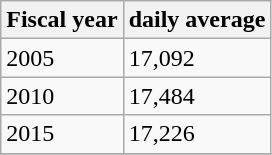<table class="wikitable">
<tr>
<th>Fiscal year</th>
<th>daily average</th>
</tr>
<tr>
<td>2005</td>
<td>17,092</td>
</tr>
<tr>
<td>2010</td>
<td>17,484</td>
</tr>
<tr>
<td>2015</td>
<td>17,226</td>
</tr>
<tr>
</tr>
</table>
